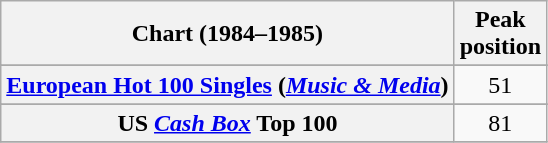<table class="wikitable sortable plainrowheaders" style="text-align:center">
<tr>
<th>Chart (1984–1985)</th>
<th>Peak<br>position</th>
</tr>
<tr>
</tr>
<tr>
<th scope="row"><a href='#'>European Hot 100 Singles</a> (<em><a href='#'>Music & Media</a></em>)</th>
<td>51</td>
</tr>
<tr>
</tr>
<tr>
</tr>
<tr>
</tr>
<tr>
</tr>
<tr>
<th scope="row">US <em><a href='#'>Cash Box</a></em> Top 100</th>
<td>81</td>
</tr>
<tr>
</tr>
</table>
